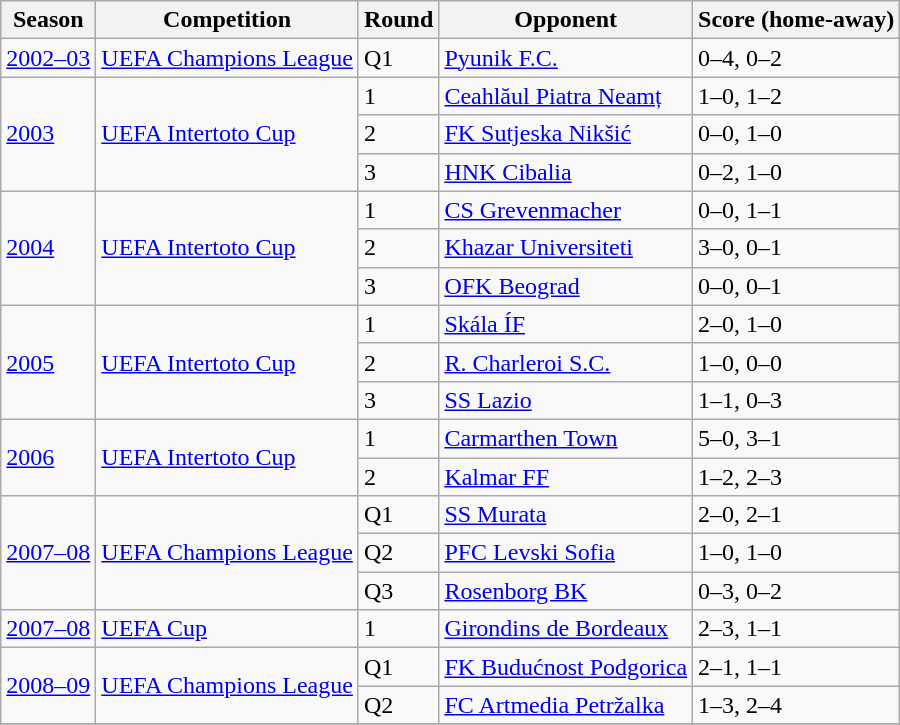<table class="wikitable" style="margin: 0 0 0 0;">
<tr>
<th>Season</th>
<th>Competition</th>
<th>Round</th>
<th>Opponent</th>
<th>Score (home-away)</th>
</tr>
<tr>
<td><a href='#'>2002–03</a></td>
<td><a href='#'>UEFA Champions League</a></td>
<td>Q1</td>
<td> <a href='#'>Pyunik F.C.</a></td>
<td>0–4, 0–2</td>
</tr>
<tr>
<td rowspan="3"><a href='#'>2003</a></td>
<td rowspan="3"><a href='#'>UEFA Intertoto Cup</a></td>
<td>1</td>
<td> <a href='#'>Ceahlăul Piatra Neamț</a></td>
<td>1–0, 1–2</td>
</tr>
<tr>
<td>2</td>
<td> <a href='#'>FK Sutjeska Nikšić</a></td>
<td>0–0, 1–0</td>
</tr>
<tr>
<td>3</td>
<td> <a href='#'>HNK Cibalia</a></td>
<td>0–2, 1–0</td>
</tr>
<tr>
<td rowspan="3"><a href='#'>2004</a></td>
<td rowspan="3"><a href='#'>UEFA Intertoto Cup</a></td>
<td>1</td>
<td> <a href='#'>CS Grevenmacher</a></td>
<td>0–0, 1–1</td>
</tr>
<tr>
<td>2</td>
<td> <a href='#'>Khazar Universiteti</a></td>
<td>3–0, 0–1</td>
</tr>
<tr>
<td>3</td>
<td> <a href='#'>OFK Beograd</a></td>
<td>0–0, 0–1</td>
</tr>
<tr>
<td rowspan="3"><a href='#'>2005</a></td>
<td rowspan="3"><a href='#'>UEFA Intertoto Cup</a></td>
<td>1</td>
<td> <a href='#'>Skála ÍF</a></td>
<td>2–0, 1–0</td>
</tr>
<tr>
<td>2</td>
<td> <a href='#'>R. Charleroi S.C.</a></td>
<td>1–0, 0–0</td>
</tr>
<tr>
<td>3</td>
<td> <a href='#'>SS Lazio</a></td>
<td>1–1, 0–3</td>
</tr>
<tr>
<td rowspan="2"><a href='#'>2006</a></td>
<td rowspan="2"><a href='#'>UEFA Intertoto Cup</a></td>
<td>1</td>
<td> <a href='#'>Carmarthen Town</a></td>
<td>5–0, 3–1</td>
</tr>
<tr>
<td>2</td>
<td> <a href='#'>Kalmar FF</a></td>
<td>1–2, 2–3</td>
</tr>
<tr>
<td rowspan="3"><a href='#'>2007–08</a></td>
<td rowspan="3"><a href='#'>UEFA Champions League</a></td>
<td>Q1</td>
<td> <a href='#'>SS Murata</a></td>
<td>2–0, 2–1</td>
</tr>
<tr>
<td>Q2</td>
<td> <a href='#'>PFC Levski Sofia</a></td>
<td>1–0, 1–0</td>
</tr>
<tr>
<td>Q3</td>
<td> <a href='#'>Rosenborg BK</a></td>
<td>0–3, 0–2</td>
</tr>
<tr>
<td><a href='#'>2007–08</a></td>
<td><a href='#'>UEFA Cup</a></td>
<td>1</td>
<td> <a href='#'>Girondins de Bordeaux</a></td>
<td>2–3, 1–1</td>
</tr>
<tr>
<td rowspan="2"><a href='#'>2008–09</a></td>
<td rowspan="2"><a href='#'>UEFA Champions League</a></td>
<td>Q1</td>
<td> <a href='#'>FK Budućnost Podgorica</a></td>
<td>2–1, 1–1</td>
</tr>
<tr>
<td>Q2</td>
<td> <a href='#'>FC Artmedia Petržalka</a></td>
<td>1–3, 2–4</td>
</tr>
<tr>
</tr>
</table>
